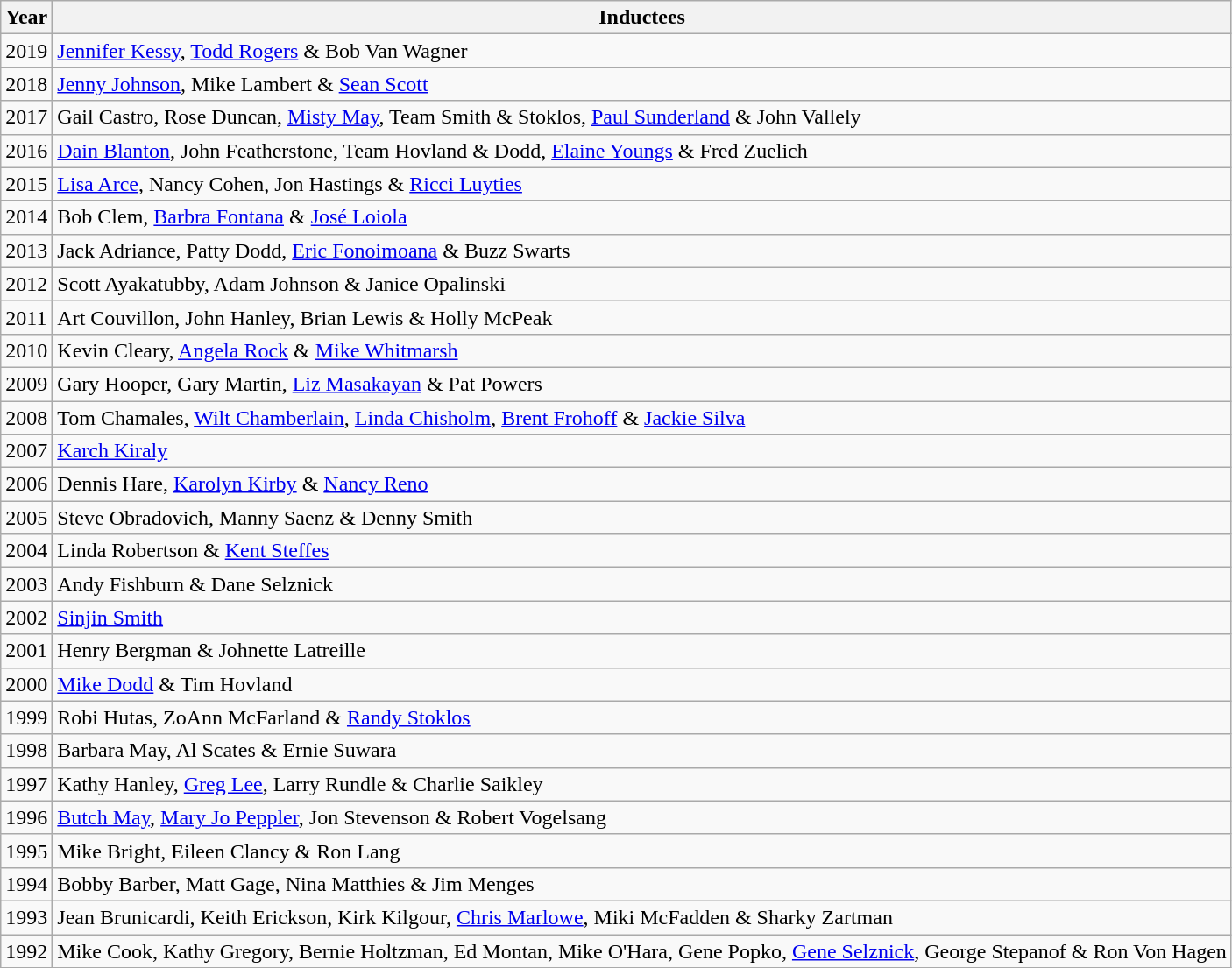<table class="wikitable">
<tr>
<th>Year</th>
<th>Inductees</th>
</tr>
<tr>
<td>2019</td>
<td><a href='#'>Jennifer Kessy</a>, <a href='#'>Todd Rogers</a> & Bob Van Wagner</td>
</tr>
<tr>
<td>2018</td>
<td><a href='#'>Jenny Johnson</a>, Mike Lambert & <a href='#'>Sean Scott</a></td>
</tr>
<tr>
<td>2017</td>
<td>Gail Castro, Rose Duncan, <a href='#'>Misty May</a>, Team Smith & Stoklos, <a href='#'>Paul Sunderland</a> & John Vallely</td>
</tr>
<tr>
<td>2016</td>
<td><a href='#'>Dain Blanton</a>, John Featherstone, Team Hovland & Dodd, <a href='#'>Elaine Youngs</a> & Fred Zuelich</td>
</tr>
<tr>
<td>2015</td>
<td><a href='#'>Lisa Arce</a>, Nancy Cohen, Jon Hastings & <a href='#'>Ricci Luyties</a></td>
</tr>
<tr>
<td>2014</td>
<td>Bob Clem, <a href='#'>Barbra Fontana</a> & <a href='#'>José Loiola</a></td>
</tr>
<tr>
<td>2013</td>
<td>Jack Adriance, Patty Dodd, <a href='#'>Eric Fonoimoana</a> & Buzz Swarts</td>
</tr>
<tr>
<td>2012</td>
<td>Scott Ayakatubby, Adam Johnson & Janice Opalinski</td>
</tr>
<tr>
<td>2011</td>
<td>Art Couvillon, John Hanley, Brian Lewis & Holly McPeak</td>
</tr>
<tr>
<td>2010</td>
<td>Kevin Cleary, <a href='#'>Angela Rock</a> & <a href='#'>Mike Whitmarsh</a></td>
</tr>
<tr>
<td>2009</td>
<td>Gary Hooper, Gary Martin, <a href='#'>Liz Masakayan</a> & Pat Powers</td>
</tr>
<tr>
<td>2008</td>
<td>Tom Chamales, <a href='#'>Wilt Chamberlain</a>, <a href='#'>Linda Chisholm</a>, <a href='#'>Brent Frohoff</a> & <a href='#'>Jackie Silva</a></td>
</tr>
<tr>
<td>2007</td>
<td><a href='#'>Karch Kiraly</a></td>
</tr>
<tr>
<td>2006</td>
<td>Dennis Hare, <a href='#'>Karolyn Kirby</a> & <a href='#'>Nancy Reno</a></td>
</tr>
<tr>
<td>2005</td>
<td>Steve Obradovich, Manny Saenz & Denny Smith</td>
</tr>
<tr>
<td>2004</td>
<td>Linda Robertson & <a href='#'>Kent Steffes</a></td>
</tr>
<tr>
<td>2003</td>
<td>Andy Fishburn & Dane Selznick</td>
</tr>
<tr>
<td>2002</td>
<td><a href='#'>Sinjin Smith</a></td>
</tr>
<tr>
<td>2001</td>
<td>Henry Bergman & Johnette Latreille</td>
</tr>
<tr>
<td>2000</td>
<td><a href='#'>Mike Dodd</a> & Tim Hovland</td>
</tr>
<tr>
<td>1999</td>
<td>Robi Hutas, ZoAnn McFarland & <a href='#'>Randy Stoklos</a></td>
</tr>
<tr>
<td>1998</td>
<td>Barbara May, Al Scates & Ernie Suwara</td>
</tr>
<tr>
<td>1997</td>
<td>Kathy Hanley, <a href='#'>Greg Lee</a>, Larry Rundle & Charlie Saikley</td>
</tr>
<tr>
<td>1996</td>
<td><a href='#'>Butch May</a>, <a href='#'>Mary Jo Peppler</a>, Jon Stevenson & Robert Vogelsang</td>
</tr>
<tr>
<td>1995</td>
<td>Mike Bright, Eileen Clancy & Ron Lang</td>
</tr>
<tr>
<td>1994</td>
<td>Bobby Barber, Matt Gage, Nina Matthies & Jim Menges</td>
</tr>
<tr>
<td>1993</td>
<td>Jean Brunicardi, Keith Erickson, Kirk Kilgour, <a href='#'>Chris Marlowe</a>, Miki McFadden & Sharky Zartman</td>
</tr>
<tr>
<td>1992</td>
<td>Mike Cook, Kathy Gregory, Bernie Holtzman, Ed Montan, Mike O'Hara, Gene Popko, <a href='#'>Gene Selznick</a>, George Stepanof & Ron Von Hagen</td>
</tr>
</table>
